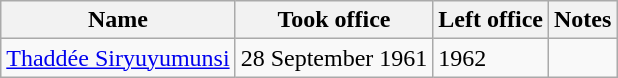<table class="wikitable">
<tr>
<th>Name</th>
<th>Took office</th>
<th>Left office</th>
<th>Notes</th>
</tr>
<tr>
<td><a href='#'>Thaddée Siryuyumunsi</a></td>
<td>28 September 1961</td>
<td>1962</td>
<td></td>
</tr>
</table>
